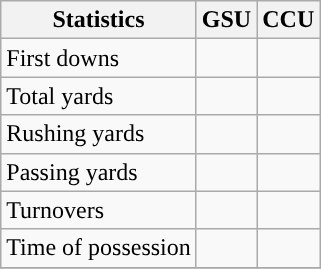<table class="wikitable" style="float: left;">
<tr>
<th>Statistics</th>
<th>GSU</th>
<th>CCU</th>
</tr>
<tr>
<td>First downs</td>
<td></td>
<td></td>
</tr>
<tr>
<td>Total yards</td>
<td></td>
<td></td>
</tr>
<tr>
<td>Rushing yards</td>
<td></td>
<td></td>
</tr>
<tr>
<td>Passing yards</td>
<td></td>
<td></td>
</tr>
<tr>
<td>Turnovers</td>
<td></td>
<td></td>
</tr>
<tr>
<td>Time of possession</td>
<td></td>
<td></td>
</tr>
<tr>
</tr>
</table>
